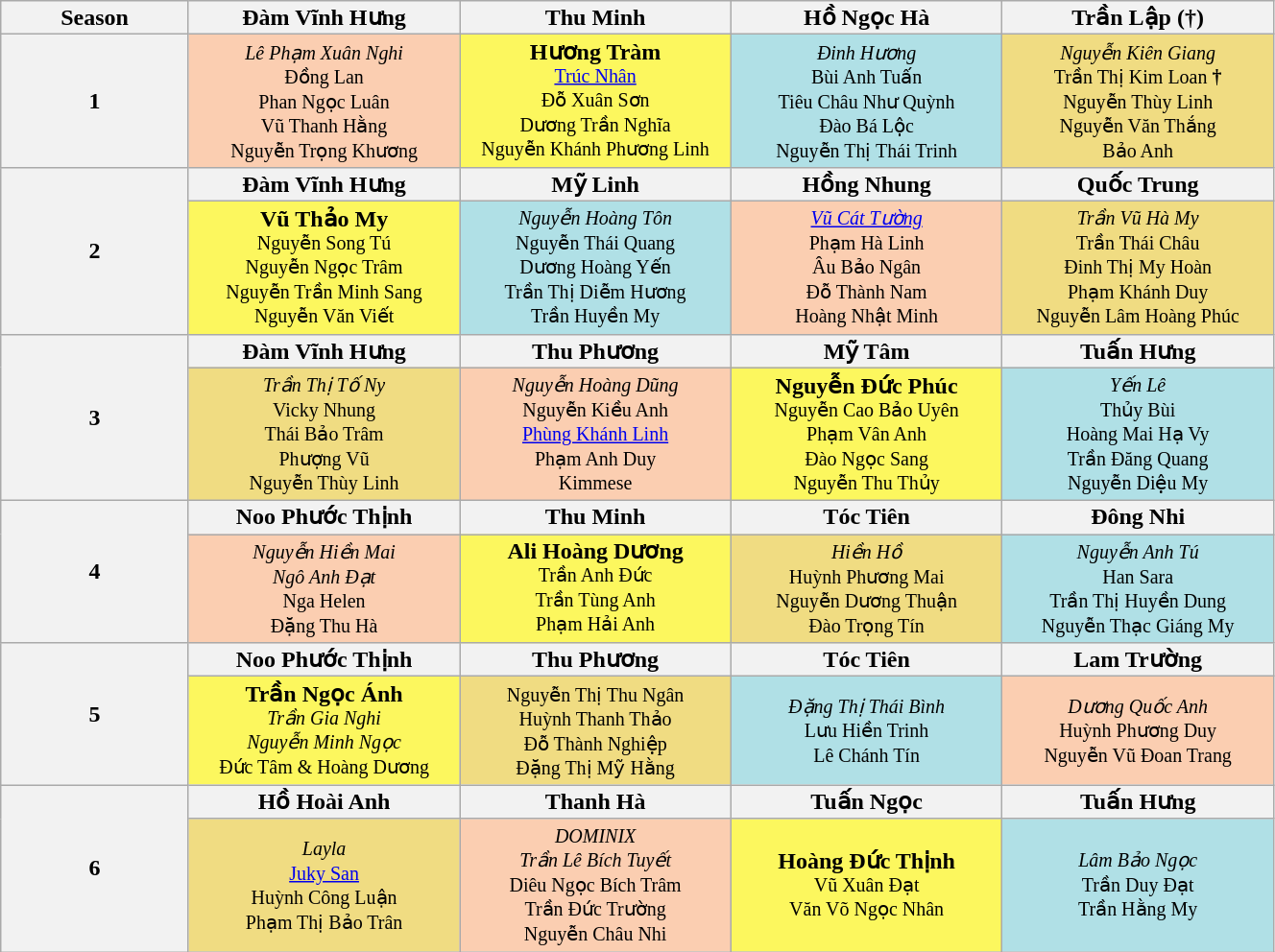<table class="wikitable" style="text-align:center; line-height:16px; width:70%;">
<tr>
<th style="width:9%;" scope="col">Season</th>
<th style="width:13%;" scope="col">Đàm Vĩnh Hưng</th>
<th style="width:13%;" scope="col">Thu Minh</th>
<th style="width:13%;" scope="col">Hồ Ngọc Hà</th>
<th style="width:13%;" scope="col">Trần Lập (†)</th>
</tr>
<tr>
<th scope="row">1</th>
<td style="background:#FBCEB1;"><small><em>Lê Phạm Xuân Nghi</em><br>Đồng Lan<br>Phan Ngọc Luân<br>Vũ Thanh Hằng<br>Nguyễn Trọng Khương</small></td>
<td style="background:#FCF75E;"><strong>Hương Tràm</strong><br><small><a href='#'>Trúc Nhân</a><br>Đỗ Xuân Sơn<br>Dương Trần Nghĩa<br>Nguyễn Khánh Phương Linh<br></small></td>
<td style="background:#B0E0E6;"><small><em>Đinh Hương</em><br>Bùi Anh Tuấn<br>Tiêu Châu Như Quỳnh<br>Đào Bá Lộc<br>Nguyễn Thị Thái Trinh</small></td>
<td style="background:#F0DC82;"><small><em>Nguyễn Kiên Giang</em><br>Trần Thị Kim Loan <strong>†</strong><br>Nguyễn Thùy Linh<br>Nguyễn Văn Thắng<br>Bảo Anh<br></small></td>
</tr>
<tr>
<th scope="row" rowspan="2">2</th>
<th style="width:13%;" scope="col">Đàm Vĩnh Hưng</th>
<th style="width:13%;" scope="col">Mỹ Linh</th>
<th style="width:13%;" scope="col">Hồng Nhung</th>
<th style="width:13%;" scope="col">Quốc Trung</th>
</tr>
<tr>
<td style="background:#FCF75E;"><strong>Vũ Thảo My</strong><br><small>Nguyễn Song Tú<br>Nguyễn Ngọc Trâm<br>Nguyễn Trần Minh Sang<br>Nguyễn Văn Viết</small></td>
<td style="background:#B0E0E6;"><small><em>Nguyễn Hoàng Tôn</em><br>Nguyễn Thái Quang<br>Dương Hoàng Yến<br>Trần Thị Diễm Hương<br>Trần Huyền My</small></td>
<td style="background:#FBCEB1;"><small><em><a href='#'>Vũ Cát Tường</a></em><br>Phạm Hà Linh<br>Âu Bảo Ngân<br>Đỗ Thành Nam<br>Hoàng Nhật Minh</small></td>
<td style="background:#F0DC82;"><small><em>Trần Vũ Hà My</em><br>Trần Thái Châu<br>Đinh Thị My Hoàn<br>Phạm Khánh Duy<br>Nguyễn Lâm Hoàng Phúc</small></td>
</tr>
<tr>
<th scope="row" rowspan="2">3</th>
<th style="width:13%;" scope="col">Đàm Vĩnh Hưng</th>
<th style="width:13%;" scope="col">Thu Phương</th>
<th style="width:13%;" scope="col">Mỹ Tâm</th>
<th style="width:13%;" scope="col">Tuấn Hưng</th>
</tr>
<tr>
<td style="background:#F0DC82;"><small><em>Trần Thị Tố Ny</em><br>Vicky Nhung<br>Thái Bảo Trâm<br>Phượng Vũ<br>Nguyễn Thùy Linh</small></td>
<td style="background:#FBCEB1;"><small><em>Nguyễn Hoàng Dũng</em><br>Nguyễn Kiều Anh<br><a href='#'>Phùng Khánh Linh</a><br>Phạm Anh Duy<br>Kimmese</small></td>
<td style="background:#FCF75E;"><strong>Nguyễn Đức Phúc</strong><br><small>Nguyễn Cao Bảo Uyên<br>Phạm Vân Anh<br>Đào Ngọc Sang<br>Nguyễn Thu Thủy</small></td>
<td style="background:#B0E0E6;"><small><em>Yến Lê</em><br>Thủy Bùi<br>Hoàng Mai Hạ Vy<br>Trần Đăng Quang<br>Nguyễn Diệu My</small></td>
</tr>
<tr>
<th scope="row" rowspan="2">4</th>
<th style="width:13%;" scope="col">Noo Phước Thịnh</th>
<th style="width:13%;" scope="col">Thu Minh</th>
<th style="width:13%;" scope="col">Tóc Tiên</th>
<th style="width:13%;" scope="col">Đông Nhi</th>
</tr>
<tr>
<td style="background:#FBCEB1;"><small><em>Nguyễn Hiền Mai</em><br><em>Ngô Anh Đạt</em><br>Nga Helen<br>Đặng Thu Hà</small></td>
<td style="background:#FCF75E;"><strong>Ali Hoàng Dương</strong><br><small>Trần Anh Đức<br>Trần Tùng Anh<br>Phạm Hải Anh<br></small></td>
<td style="background:#F0DC82;"><small><em>Hiền Hồ</em><br>Huỳnh Phương Mai<br>Nguyễn Dương Thuận<br>Đào Trọng Tín<br></small></td>
<td style="background:#B0E0E6;"><small><em>Nguyễn Anh Tú</em><br>Han Sara<br>Trần Thị Huyền Dung<br>Nguyễn Thạc Giáng My</small></td>
</tr>
<tr>
<th scope="row" rowspan="2">5</th>
<th style="width:13%;" scope="col">Noo Phước Thịnh</th>
<th style="width:13%;" scope="col">Thu Phương</th>
<th style="width:13%;" scope="col">Tóc Tiên</th>
<th style="width:13%;" scope="col">Lam Trường</th>
</tr>
<tr>
<td style="background:#FCF75E;"><strong>Trần Ngọc Ánh</strong><br><small><em>Trần Gia Nghi</em><br><em>Nguyễn Minh Ngọc</em><br>Đức Tâm & Hoàng Dương</small></td>
<td style="background:#F0DC82;"><small>Nguyễn Thị Thu Ngân<br>Huỳnh Thanh Thảo<br>Đỗ Thành Nghiệp<br>Đặng Thị Mỹ Hằng</small></td>
<td style="background:#B0E0E6;"><small><em>Đặng Thị Thái Bình</em><br>Lưu Hiền Trinh<br>Lê Chánh Tín</small></td>
<td style="background:#FBCEB1;"><small><em>Dương Quốc Anh</em><br>Huỳnh Phương Duy<br>Nguyễn Vũ Đoan Trang</small></td>
</tr>
<tr>
<th scope="row" rowspan="2">6</th>
<th style="width:13%;" scope="col">Hồ Hoài Anh</th>
<th style="width:13%;" scope="col">Thanh Hà</th>
<th style="width:13%;" scope="col">Tuấn Ngọc</th>
<th style="width:13%;" scope="col">Tuấn Hưng</th>
</tr>
<tr>
<td style="background:#F0DC82;"><small><em>Layla</em><br><a href='#'>Juky San</a><br>Huỳnh Công Luận<br>Phạm Thị Bảo Trân</small></td>
<td style="background:#FBCEB1;"><small><em>DOMINIX</em><br><em>Trần Lê Bích Tuyết</em><br>Diêu Ngọc Bích Trâm<br>Trần Đức Trường<br>Nguyễn Châu Nhi</small></td>
<td style="background:#FCF75E;"><strong>Hoàng Đức Thịnh</strong><br><small>Vũ Xuân Đạt<br>Văn Võ Ngọc Nhân</small></td>
<td style="background:#B0E0E6;"><small><em>Lâm Bảo Ngọc</em><br>Trần Duy Đạt<br>Trần Hằng My</small></td>
</tr>
</table>
